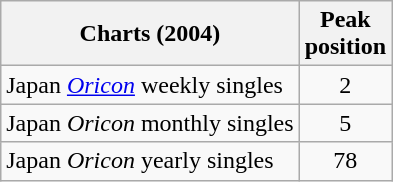<table class="wikitable">
<tr>
<th>Charts (2004)</th>
<th>Peak<br>position</th>
</tr>
<tr>
<td>Japan <em><a href='#'>Oricon</a></em> weekly singles</td>
<td align="center">2</td>
</tr>
<tr>
<td>Japan <em>Oricon</em> monthly singles</td>
<td align="center">5</td>
</tr>
<tr>
<td>Japan <em>Oricon</em> yearly singles</td>
<td align="center">78</td>
</tr>
</table>
